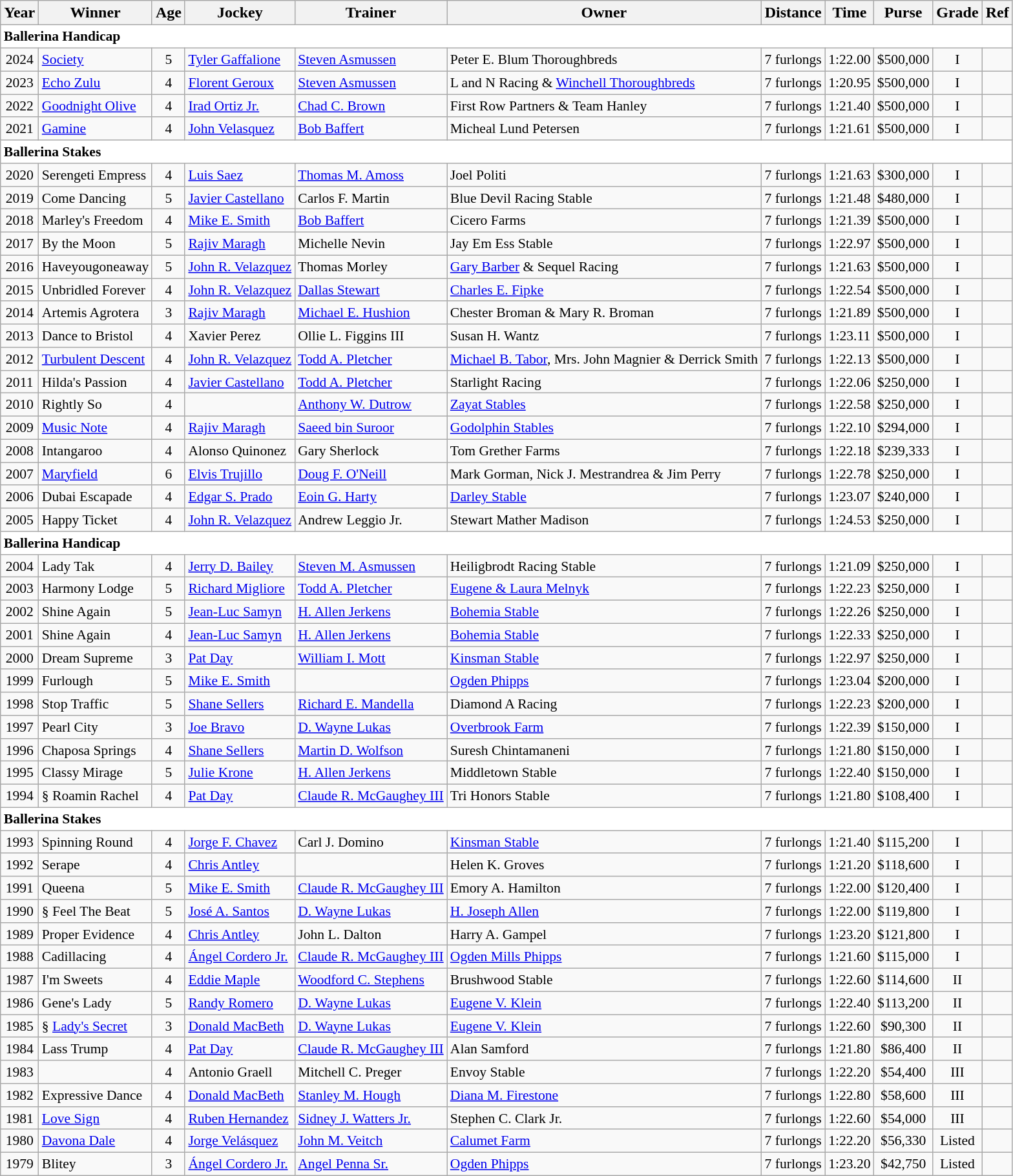<table class="wikitable sortable">
<tr>
<th>Year</th>
<th>Winner</th>
<th>Age</th>
<th>Jockey</th>
<th>Trainer</th>
<th>Owner</th>
<th>Distance</th>
<th>Time</th>
<th>Purse</th>
<th>Grade</th>
<th>Ref</th>
</tr>
<tr style="font-size:90%; background-color:white">
<td align="left" colspan=11><strong>Ballerina Handicap</strong></td>
</tr>
<tr style="font-size:90%;">
<td align=center>2024</td>
<td><a href='#'>Society</a></td>
<td align=center>5</td>
<td><a href='#'>Tyler Gaffalione</a></td>
<td><a href='#'>Steven Asmussen</a></td>
<td>Peter E. Blum Thoroughbreds</td>
<td align=center>7 furlongs</td>
<td align=center>1:22.00</td>
<td align=center>$500,000</td>
<td align=center>I</td>
<td></td>
</tr>
<tr style="font-size:90%;">
<td align=center>2023</td>
<td><a href='#'>Echo Zulu</a></td>
<td align=center>4</td>
<td><a href='#'>Florent Geroux</a></td>
<td><a href='#'>Steven Asmussen</a></td>
<td>L and N Racing & <a href='#'>Winchell Thoroughbreds</a></td>
<td align=center>7 furlongs</td>
<td align=center>1:20.95</td>
<td align=center>$500,000</td>
<td align=center>I</td>
<td></td>
</tr>
<tr style="font-size:90%;">
<td align=center>2022</td>
<td><a href='#'>Goodnight Olive</a></td>
<td align=center>4</td>
<td><a href='#'>Irad Ortiz Jr.</a></td>
<td><a href='#'>Chad C. Brown</a></td>
<td>First Row Partners & Team Hanley</td>
<td align=center>7 furlongs</td>
<td align=center>1:21.40</td>
<td align=center>$500,000</td>
<td align=center>I</td>
<td></td>
</tr>
<tr style="font-size:90%;">
<td align=center>2021</td>
<td><a href='#'>Gamine</a></td>
<td align=center>4</td>
<td><a href='#'>John Velasquez</a></td>
<td><a href='#'>Bob Baffert</a></td>
<td>Micheal Lund Petersen</td>
<td align=center>7 furlongs</td>
<td align=center>1:21.61</td>
<td align=center>$500,000</td>
<td align=center>I</td>
<td></td>
</tr>
<tr style="font-size:90%; background-color:white">
<td align="left" colspan=11><strong>Ballerina Stakes</strong></td>
</tr>
<tr style="font-size:90%;">
<td align=center>2020</td>
<td>Serengeti Empress</td>
<td align=center>4</td>
<td><a href='#'>Luis Saez</a></td>
<td><a href='#'>Thomas M. Amoss</a></td>
<td>Joel Politi</td>
<td align=center>7 furlongs</td>
<td align=center>1:21.63</td>
<td align=center>$300,000</td>
<td align=center>I</td>
<td></td>
</tr>
<tr style="font-size:90%;">
<td align=center>2019</td>
<td>Come Dancing</td>
<td align=center>5</td>
<td><a href='#'>Javier Castellano</a></td>
<td>Carlos F. Martin</td>
<td>Blue Devil Racing Stable</td>
<td align=center>7 furlongs</td>
<td align=center>1:21.48</td>
<td align=center>$480,000</td>
<td align=center>I</td>
<td></td>
</tr>
<tr style="font-size:90%;">
<td align=center>2018</td>
<td>Marley's Freedom</td>
<td align=center>4</td>
<td><a href='#'>Mike E. Smith</a></td>
<td><a href='#'>Bob Baffert</a></td>
<td>Cicero Farms</td>
<td align=center>7 furlongs</td>
<td align=center>1:21.39</td>
<td align=center>$500,000</td>
<td align=center>I</td>
<td></td>
</tr>
<tr style="font-size:90%;">
<td align=center>2017</td>
<td>By the Moon</td>
<td align=center>5</td>
<td><a href='#'>Rajiv Maragh</a></td>
<td>Michelle Nevin</td>
<td>Jay Em Ess Stable</td>
<td align=center>7 furlongs</td>
<td align=center>1:22.97</td>
<td align=center>$500,000</td>
<td align=center>I</td>
<td></td>
</tr>
<tr style="font-size:90%;">
<td align=center>2016</td>
<td>Haveyougoneaway</td>
<td align=center>5</td>
<td><a href='#'>John R. Velazquez</a></td>
<td>Thomas Morley</td>
<td><a href='#'>Gary Barber</a> & Sequel Racing</td>
<td align=center>7 furlongs</td>
<td align=center>1:21.63</td>
<td align=center>$500,000</td>
<td align=center>I</td>
<td></td>
</tr>
<tr style="font-size:90%;">
<td align=center>2015</td>
<td>Unbridled Forever</td>
<td align=center>4</td>
<td><a href='#'>John R. Velazquez</a></td>
<td><a href='#'>Dallas Stewart</a></td>
<td><a href='#'>Charles E. Fipke</a></td>
<td align=center>7 furlongs</td>
<td align=center>1:22.54</td>
<td align=center>$500,000</td>
<td align=center>I</td>
<td></td>
</tr>
<tr style="font-size:90%;">
<td align=center>2014</td>
<td>Artemis Agrotera</td>
<td align=center>3</td>
<td><a href='#'>Rajiv Maragh</a></td>
<td><a href='#'>Michael E. Hushion</a></td>
<td>Chester Broman & Mary R. Broman</td>
<td align=center>7 furlongs</td>
<td align=center>1:21.89</td>
<td align=center>$500,000</td>
<td align=center>I</td>
<td></td>
</tr>
<tr style="font-size:90%;">
<td align=center>2013</td>
<td>Dance to Bristol</td>
<td align=center>4</td>
<td>Xavier Perez</td>
<td>Ollie L. Figgins III</td>
<td>Susan H. Wantz</td>
<td align=center>7 furlongs</td>
<td align=center>1:23.11</td>
<td align=center>$500,000</td>
<td align=center>I</td>
<td></td>
</tr>
<tr style="font-size:90%;">
<td align=center>2012</td>
<td><a href='#'>Turbulent Descent</a></td>
<td align=center>4</td>
<td><a href='#'>John R. Velazquez</a></td>
<td><a href='#'>Todd A. Pletcher</a></td>
<td><a href='#'>Michael B. Tabor</a>, Mrs. John Magnier & Derrick Smith</td>
<td align=center>7 furlongs</td>
<td align=center>1:22.13</td>
<td align=center>$500,000</td>
<td align=center>I</td>
<td></td>
</tr>
<tr style="font-size:90%;">
<td align=center>2011</td>
<td>Hilda's Passion</td>
<td align=center>4</td>
<td><a href='#'>Javier Castellano</a></td>
<td><a href='#'>Todd A. Pletcher</a></td>
<td>Starlight Racing</td>
<td align=center>7 furlongs</td>
<td align=center>1:22.06</td>
<td align=center>$250,000</td>
<td align=center>I</td>
<td></td>
</tr>
<tr style="font-size:90%;">
<td align=center>2010</td>
<td>Rightly So</td>
<td align=center>4</td>
<td></td>
<td><a href='#'>Anthony W. Dutrow</a></td>
<td><a href='#'>Zayat Stables</a></td>
<td align=center>7 furlongs</td>
<td align=center>1:22.58</td>
<td align=center>$250,000</td>
<td align=center>I</td>
<td></td>
</tr>
<tr style="font-size:90%;">
<td align=center>2009</td>
<td><a href='#'>Music Note</a></td>
<td align=center>4</td>
<td><a href='#'>Rajiv Maragh</a></td>
<td><a href='#'>Saeed bin Suroor</a></td>
<td><a href='#'>Godolphin Stables</a></td>
<td align=center>7 furlongs</td>
<td align=center>1:22.10</td>
<td align=center>$294,000</td>
<td align=center>I</td>
<td></td>
</tr>
<tr style="font-size:90%;">
<td align=center>2008</td>
<td>Intangaroo</td>
<td align=center>4</td>
<td>Alonso Quinonez</td>
<td>Gary Sherlock</td>
<td>Tom Grether Farms</td>
<td align=center>7 furlongs</td>
<td align=center>1:22.18</td>
<td align=center>$239,333</td>
<td align=center>I</td>
<td></td>
</tr>
<tr style="font-size:90%;">
<td align=center>2007</td>
<td><a href='#'>Maryfield</a></td>
<td align=center>6</td>
<td><a href='#'>Elvis Trujillo</a></td>
<td><a href='#'>Doug F. O'Neill</a></td>
<td>Mark Gorman, Nick J. Mestrandrea & Jim Perry</td>
<td align=center>7 furlongs</td>
<td align=center>1:22.78</td>
<td align=center>$250,000</td>
<td align=center>I</td>
<td></td>
</tr>
<tr style="font-size:90%;">
<td align=center>2006</td>
<td>Dubai Escapade</td>
<td align=center>4</td>
<td><a href='#'>Edgar S. Prado</a></td>
<td><a href='#'>Eoin G. Harty</a></td>
<td><a href='#'>Darley Stable</a></td>
<td align=center>7 furlongs</td>
<td align=center>1:23.07</td>
<td align=center>$240,000</td>
<td align=center>I</td>
<td></td>
</tr>
<tr style="font-size:90%;">
<td align=center>2005</td>
<td>Happy Ticket</td>
<td align=center>4</td>
<td><a href='#'>John R. Velazquez</a></td>
<td>Andrew Leggio Jr.</td>
<td>Stewart Mather Madison</td>
<td align=center>7 furlongs</td>
<td align=center>1:24.53</td>
<td align=center>$250,000</td>
<td align=center>I</td>
<td></td>
</tr>
<tr style="font-size:90%; background-color:white">
<td align="left" colspan=11><strong>Ballerina Handicap </strong></td>
</tr>
<tr style="font-size:90%;">
<td align=center>2004</td>
<td>Lady Tak</td>
<td align=center>4</td>
<td><a href='#'>Jerry D. Bailey</a></td>
<td><a href='#'>Steven M. Asmussen</a></td>
<td>Heiligbrodt Racing Stable</td>
<td align=center>7 furlongs</td>
<td align=center>1:21.09</td>
<td align=center>$250,000</td>
<td align=center>I</td>
<td></td>
</tr>
<tr style="font-size:90%;">
<td align=center>2003</td>
<td>Harmony Lodge</td>
<td align=center>5</td>
<td><a href='#'>Richard Migliore</a></td>
<td><a href='#'>Todd A. Pletcher</a></td>
<td><a href='#'>Eugene & Laura Melnyk</a></td>
<td align=center>7 furlongs</td>
<td align=center>1:22.23</td>
<td align=center>$250,000</td>
<td align=center>I</td>
<td></td>
</tr>
<tr style="font-size:90%;">
<td align=center>2002</td>
<td>Shine Again</td>
<td align=center>5</td>
<td><a href='#'>Jean-Luc Samyn</a></td>
<td><a href='#'>H. Allen Jerkens</a></td>
<td><a href='#'>Bohemia Stable</a></td>
<td align=center>7 furlongs</td>
<td align=center>1:22.26</td>
<td align=center>$250,000</td>
<td align=center>I</td>
<td></td>
</tr>
<tr style="font-size:90%;">
<td align=center>2001</td>
<td>Shine Again</td>
<td align=center>4</td>
<td><a href='#'>Jean-Luc Samyn</a></td>
<td><a href='#'>H. Allen Jerkens</a></td>
<td><a href='#'>Bohemia Stable</a></td>
<td align=center>7 furlongs</td>
<td align=center>1:22.33</td>
<td align=center>$250,000</td>
<td align=center>I</td>
<td></td>
</tr>
<tr style="font-size:90%;">
<td align=center>2000</td>
<td>Dream Supreme</td>
<td align=center>3</td>
<td><a href='#'>Pat Day</a></td>
<td><a href='#'>William I. Mott</a></td>
<td><a href='#'>Kinsman Stable</a></td>
<td align=center>7 furlongs</td>
<td align=center>1:22.97</td>
<td align=center>$250,000</td>
<td align=center>I</td>
<td></td>
</tr>
<tr style="font-size:90%;">
<td align=center>1999</td>
<td>Furlough</td>
<td align=center>5</td>
<td><a href='#'>Mike E. Smith</a></td>
<td></td>
<td><a href='#'>Ogden Phipps</a></td>
<td align=center>7 furlongs</td>
<td align=center>1:23.04</td>
<td align=center>$200,000</td>
<td align=center>I</td>
<td></td>
</tr>
<tr style="font-size:90%;">
<td align=center>1998</td>
<td>Stop Traffic</td>
<td align=center>5</td>
<td><a href='#'>Shane Sellers</a></td>
<td><a href='#'>Richard E. Mandella</a></td>
<td>Diamond A Racing</td>
<td align=center>7 furlongs</td>
<td align=center>1:22.23</td>
<td align=center>$200,000</td>
<td align=center>I</td>
<td></td>
</tr>
<tr style="font-size:90%;">
<td align=center>1997</td>
<td>Pearl City</td>
<td align=center>3</td>
<td><a href='#'>Joe Bravo</a></td>
<td><a href='#'>D. Wayne Lukas</a></td>
<td><a href='#'>Overbrook Farm</a></td>
<td align=center>7 furlongs</td>
<td align=center>1:22.39</td>
<td align=center>$150,000</td>
<td align=center>I</td>
<td></td>
</tr>
<tr style="font-size:90%;">
<td align=center>1996</td>
<td>Chaposa Springs</td>
<td align=center>4</td>
<td><a href='#'>Shane Sellers</a></td>
<td><a href='#'>Martin D. Wolfson</a></td>
<td>Suresh Chintamaneni</td>
<td align=center>7 furlongs</td>
<td align=center>1:21.80</td>
<td align=center>$150,000</td>
<td align=center>I</td>
<td></td>
</tr>
<tr style="font-size:90%;">
<td align=center>1995</td>
<td>Classy Mirage</td>
<td align=center>5</td>
<td><a href='#'>Julie Krone</a></td>
<td><a href='#'>H. Allen Jerkens</a></td>
<td>Middletown Stable</td>
<td align=center>7 furlongs</td>
<td align=center>1:22.40</td>
<td align=center>$150,000</td>
<td align=center>I</td>
<td></td>
</tr>
<tr style="font-size:90%;">
<td align=center>1994</td>
<td>§ Roamin Rachel</td>
<td align=center>4</td>
<td><a href='#'>Pat Day</a></td>
<td><a href='#'>Claude R. McGaughey III</a></td>
<td>Tri Honors Stable</td>
<td align=center>7 furlongs</td>
<td align=center>1:21.80</td>
<td align=center>$108,400</td>
<td align=center>I</td>
<td></td>
</tr>
<tr style="font-size:90%; background-color:white">
<td align="left" colspan=11><strong>Ballerina Stakes </strong></td>
</tr>
<tr style="font-size:90%;">
<td align=center>1993</td>
<td>Spinning Round</td>
<td align=center>4</td>
<td><a href='#'>Jorge F. Chavez</a></td>
<td>Carl J. Domino</td>
<td><a href='#'>Kinsman Stable</a></td>
<td align=center>7 furlongs</td>
<td align=center>1:21.40</td>
<td align=center>$115,200</td>
<td align=center>I</td>
<td></td>
</tr>
<tr style="font-size:90%;">
<td align=center>1992</td>
<td>Serape</td>
<td align=center>4</td>
<td><a href='#'>Chris Antley</a></td>
<td></td>
<td>Helen K. Groves</td>
<td align=center>7 furlongs</td>
<td align=center>1:21.20</td>
<td align=center>$118,600</td>
<td align=center>I</td>
<td></td>
</tr>
<tr style="font-size:90%;">
<td align=center>1991</td>
<td>Queena</td>
<td align=center>5</td>
<td><a href='#'>Mike E. Smith</a></td>
<td><a href='#'>Claude R. McGaughey III</a></td>
<td>Emory A. Hamilton</td>
<td align=center>7 furlongs</td>
<td align=center>1:22.00</td>
<td align=center>$120,400</td>
<td align=center>I</td>
<td></td>
</tr>
<tr style="font-size:90%;">
<td align=center>1990</td>
<td>§ Feel The Beat</td>
<td align=center>5</td>
<td><a href='#'>José A. Santos</a></td>
<td><a href='#'>D. Wayne Lukas</a></td>
<td><a href='#'>H. Joseph Allen</a></td>
<td align=center>7 furlongs</td>
<td align=center>1:22.00</td>
<td align=center>$119,800</td>
<td align=center>I</td>
<td></td>
</tr>
<tr style="font-size:90%;">
<td align=center>1989</td>
<td>Proper Evidence</td>
<td align=center>4</td>
<td><a href='#'>Chris Antley</a></td>
<td>John L. Dalton</td>
<td>Harry A. Gampel</td>
<td align=center>7 furlongs</td>
<td align=center>1:23.20</td>
<td align=center>$121,800</td>
<td align=center>I</td>
<td></td>
</tr>
<tr style="font-size:90%;">
<td align=center>1988</td>
<td>Cadillacing</td>
<td align=center>4</td>
<td><a href='#'>Ángel Cordero Jr.</a></td>
<td><a href='#'>Claude R. McGaughey III</a></td>
<td><a href='#'>Ogden Mills Phipps</a></td>
<td align=center>7 furlongs</td>
<td align=center>1:21.60</td>
<td align=center>$115,000</td>
<td align=center>I</td>
<td></td>
</tr>
<tr style="font-size:90%;">
<td align=center>1987</td>
<td>I'm Sweets</td>
<td align=center>4</td>
<td><a href='#'>Eddie Maple</a></td>
<td><a href='#'>Woodford C. Stephens</a></td>
<td>Brushwood Stable</td>
<td align=center>7 furlongs</td>
<td align=center>1:22.60</td>
<td align=center>$114,600</td>
<td align=center>II</td>
<td></td>
</tr>
<tr style="font-size:90%;">
<td align=center>1986</td>
<td>Gene's Lady</td>
<td align=center>5</td>
<td><a href='#'>Randy Romero</a></td>
<td><a href='#'>D. Wayne Lukas</a></td>
<td><a href='#'>Eugene V. Klein</a></td>
<td align=center>7 furlongs</td>
<td align=center>1:22.40</td>
<td align=center>$113,200</td>
<td align=center>II</td>
<td></td>
</tr>
<tr style="font-size:90%;">
<td align=center>1985</td>
<td>§ <a href='#'>Lady's Secret</a></td>
<td align=center>3</td>
<td><a href='#'>Donald MacBeth</a></td>
<td><a href='#'>D. Wayne Lukas</a></td>
<td><a href='#'>Eugene V. Klein</a></td>
<td align=center>7 furlongs</td>
<td align=center>1:22.60</td>
<td align=center>$90,300</td>
<td align=center>II</td>
<td></td>
</tr>
<tr style="font-size:90%;">
<td align=center>1984</td>
<td>Lass Trump</td>
<td align=center>4</td>
<td><a href='#'>Pat Day</a></td>
<td><a href='#'>Claude R. McGaughey III</a></td>
<td>Alan Samford</td>
<td align=center>7 furlongs</td>
<td align=center>1:21.80</td>
<td align=center>$86,400</td>
<td align=center>II</td>
<td></td>
</tr>
<tr style="font-size:90%;">
<td align=center>1983</td>
<td></td>
<td align=center>4</td>
<td>Antonio Graell</td>
<td>Mitchell C. Preger</td>
<td>Envoy Stable</td>
<td align=center>7 furlongs</td>
<td align=center>1:22.20</td>
<td align=center>$54,400</td>
<td align=center>III</td>
<td></td>
</tr>
<tr style="font-size:90%;">
<td align=center>1982</td>
<td>Expressive Dance</td>
<td align=center>4</td>
<td><a href='#'>Donald MacBeth</a></td>
<td><a href='#'>Stanley M. Hough</a></td>
<td><a href='#'>Diana M. Firestone</a></td>
<td align=center>7 furlongs</td>
<td align=center>1:22.80</td>
<td align=center>$58,600</td>
<td align=center>III</td>
<td></td>
</tr>
<tr style="font-size:90%;">
<td align=center>1981</td>
<td><a href='#'>Love Sign</a></td>
<td align=center>4</td>
<td><a href='#'>Ruben Hernandez</a></td>
<td><a href='#'>Sidney J. Watters Jr.</a></td>
<td>Stephen C. Clark Jr.</td>
<td align=center>7 furlongs</td>
<td align=center>1:22.60</td>
<td align=center>$54,000</td>
<td align=center>III</td>
<td></td>
</tr>
<tr style="font-size:90%;">
<td align=center>1980</td>
<td><a href='#'>Davona Dale</a></td>
<td align=center>4</td>
<td><a href='#'>Jorge Velásquez</a></td>
<td><a href='#'>John M. Veitch</a></td>
<td><a href='#'>Calumet Farm</a></td>
<td align=center>7 furlongs</td>
<td align=center>1:22.20</td>
<td align=center>$56,330</td>
<td align=center>Listed</td>
<td></td>
</tr>
<tr style="font-size:90%;">
<td align=center>1979</td>
<td>Blitey</td>
<td align=center>3</td>
<td><a href='#'>Ángel Cordero Jr.</a></td>
<td><a href='#'>Angel Penna Sr.</a></td>
<td><a href='#'>Ogden Phipps</a></td>
<td align=center>7 furlongs</td>
<td align=center>1:23.20</td>
<td align=center>$42,750</td>
<td align=center>Listed</td>
<td></td>
</tr>
</table>
